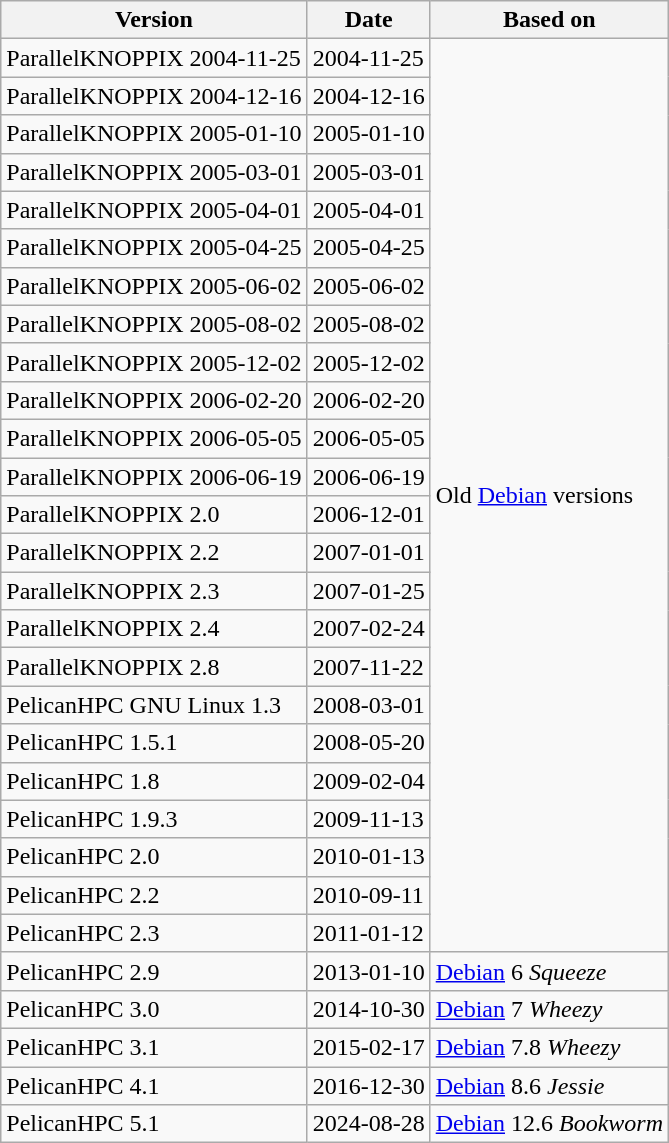<table class="wikitable">
<tr>
<th>Version</th>
<th>Date</th>
<th>Based on</th>
</tr>
<tr>
<td>ParallelKNOPPIX 2004-11-25</td>
<td>2004-11-25</td>
<td rowspan="24">Old <a href='#'>Debian</a> versions</td>
</tr>
<tr>
<td>ParallelKNOPPIX 2004-12-16</td>
<td>2004-12-16</td>
</tr>
<tr>
<td>ParallelKNOPPIX 2005-01-10</td>
<td>2005-01-10</td>
</tr>
<tr>
<td>ParallelKNOPPIX 2005-03-01</td>
<td>2005-03-01</td>
</tr>
<tr>
<td>ParallelKNOPPIX 2005-04-01</td>
<td>2005-04-01</td>
</tr>
<tr>
<td>ParallelKNOPPIX 2005-04-25</td>
<td>2005-04-25</td>
</tr>
<tr>
<td>ParallelKNOPPIX 2005-06-02</td>
<td>2005-06-02</td>
</tr>
<tr>
<td>ParallelKNOPPIX 2005-08-02</td>
<td>2005-08-02</td>
</tr>
<tr>
<td>ParallelKNOPPIX 2005-12-02</td>
<td>2005-12-02</td>
</tr>
<tr>
<td>ParallelKNOPPIX 2006-02-20</td>
<td>2006-02-20</td>
</tr>
<tr>
<td>ParallelKNOPPIX 2006-05-05</td>
<td>2006-05-05</td>
</tr>
<tr>
<td>ParallelKNOPPIX 2006-06-19</td>
<td>2006-06-19</td>
</tr>
<tr>
<td>ParallelKNOPPIX 2.0</td>
<td>2006-12-01</td>
</tr>
<tr>
<td>ParallelKNOPPIX 2.2</td>
<td>2007-01-01</td>
</tr>
<tr>
<td>ParallelKNOPPIX 2.3</td>
<td>2007-01-25</td>
</tr>
<tr>
<td>ParallelKNOPPIX 2.4</td>
<td>2007-02-24</td>
</tr>
<tr>
<td>ParallelKNOPPIX 2.8</td>
<td>2007-11-22</td>
</tr>
<tr>
<td>PelicanHPC GNU Linux 1.3</td>
<td>2008-03-01</td>
</tr>
<tr>
<td>PelicanHPC 1.5.1</td>
<td>2008-05-20</td>
</tr>
<tr>
<td>PelicanHPC 1.8</td>
<td>2009-02-04</td>
</tr>
<tr>
<td>PelicanHPC 1.9.3</td>
<td>2009-11-13</td>
</tr>
<tr>
<td>PelicanHPC 2.0</td>
<td>2010-01-13</td>
</tr>
<tr>
<td>PelicanHPC 2.2</td>
<td>2010-09-11</td>
</tr>
<tr>
<td>PelicanHPC 2.3</td>
<td>2011-01-12</td>
</tr>
<tr>
<td>PelicanHPC 2.9</td>
<td>2013-01-10</td>
<td><a href='#'>Debian</a> 6 <em>Squeeze</em></td>
</tr>
<tr>
<td>PelicanHPC 3.0</td>
<td>2014-10-30</td>
<td><a href='#'>Debian</a> 7 <em>Wheezy</em></td>
</tr>
<tr>
<td>PelicanHPC 3.1</td>
<td>2015-02-17</td>
<td><a href='#'>Debian</a> 7.8 <em>Wheezy</em></td>
</tr>
<tr>
<td>PelicanHPC 4.1</td>
<td>2016-12-30</td>
<td><a href='#'>Debian</a> 8.6 <em>Jessie</em></td>
</tr>
<tr>
<td>PelicanHPC 5.1</td>
<td>2024-08-28</td>
<td><a href='#'>Debian</a> 12.6 <em>Bookworm</em></td>
</tr>
</table>
